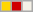<table class="wikitable" style="font-size: 95%">
<tr>
<td bgcolor="#FFD700"></td>
<td bgcolor="#d00000"></td>
<td bgcolor="#F5F1E7"></td>
</tr>
</table>
